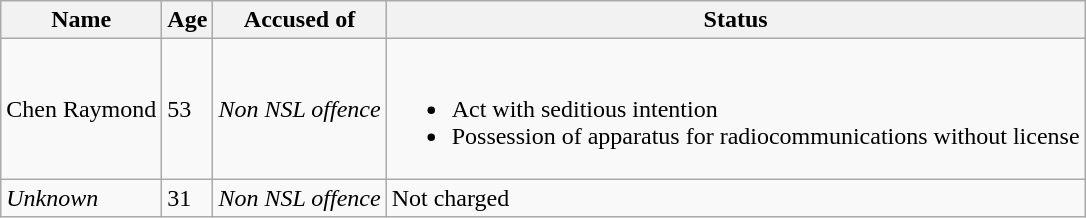<table class="wikitable">
<tr>
<th>Name</th>
<th>Age</th>
<th>Accused of</th>
<th>Status</th>
</tr>
<tr>
<td>Chen Raymond</td>
<td>53</td>
<td><em>Non NSL offence</em></td>
<td><br><ul><li>Act with seditious intention</li><li>Possession of apparatus for radiocommunications without license</li></ul></td>
</tr>
<tr>
<td><em>Unknown</em></td>
<td>31</td>
<td><em>Non NSL offence</em></td>
<td>Not charged</td>
</tr>
</table>
